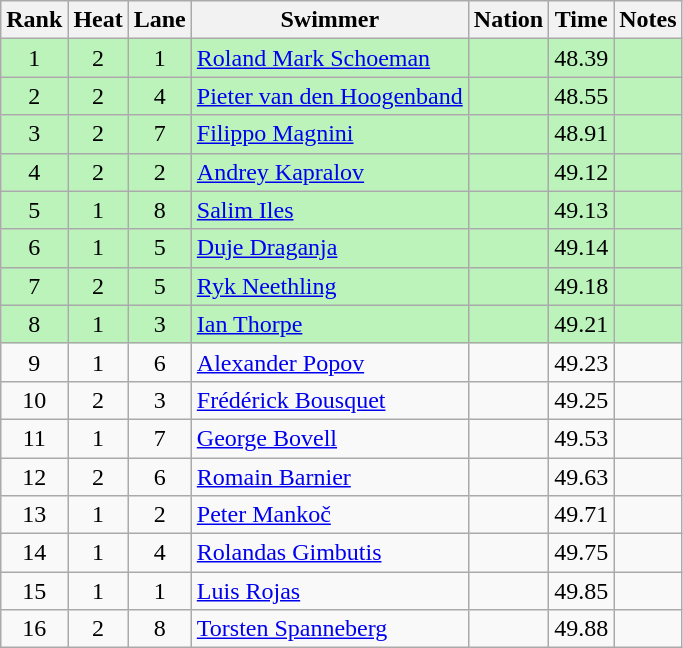<table class="wikitable sortable" style="text-align:center">
<tr>
<th>Rank</th>
<th>Heat</th>
<th>Lane</th>
<th>Swimmer</th>
<th>Nation</th>
<th>Time</th>
<th>Notes</th>
</tr>
<tr bgcolor=#bbf3bb>
<td>1</td>
<td>2</td>
<td>1</td>
<td align=left><a href='#'>Roland Mark Schoeman</a></td>
<td align=left></td>
<td>48.39</td>
<td></td>
</tr>
<tr bgcolor=#bbf3bb>
<td>2</td>
<td>2</td>
<td>4</td>
<td align=left><a href='#'>Pieter van den Hoogenband</a></td>
<td align=left></td>
<td>48.55</td>
<td></td>
</tr>
<tr bgcolor=#bbf3bb>
<td>3</td>
<td>2</td>
<td>7</td>
<td align=left><a href='#'>Filippo Magnini</a></td>
<td align=left></td>
<td>48.91</td>
<td></td>
</tr>
<tr bgcolor=#bbf3bb>
<td>4</td>
<td>2</td>
<td>2</td>
<td align=left><a href='#'>Andrey Kapralov</a></td>
<td align=left></td>
<td>49.12</td>
<td></td>
</tr>
<tr bgcolor=#bbf3bb>
<td>5</td>
<td>1</td>
<td>8</td>
<td align=left><a href='#'>Salim Iles</a></td>
<td align=left></td>
<td>49.13</td>
<td></td>
</tr>
<tr bgcolor=#bbf3bb>
<td>6</td>
<td>1</td>
<td>5</td>
<td align=left><a href='#'>Duje Draganja</a></td>
<td align=left></td>
<td>49.14</td>
<td></td>
</tr>
<tr bgcolor=#bbf3bb>
<td>7</td>
<td>2</td>
<td>5</td>
<td align=left><a href='#'>Ryk Neethling</a></td>
<td align=left></td>
<td>49.18</td>
<td></td>
</tr>
<tr bgcolor=#bbf3bb>
<td>8</td>
<td>1</td>
<td>3</td>
<td align=left><a href='#'>Ian Thorpe</a></td>
<td align=left></td>
<td>49.21</td>
<td></td>
</tr>
<tr>
<td>9</td>
<td>1</td>
<td>6</td>
<td align=left><a href='#'>Alexander Popov</a></td>
<td align=left></td>
<td>49.23</td>
<td></td>
</tr>
<tr>
<td>10</td>
<td>2</td>
<td>3</td>
<td align=left><a href='#'>Frédérick Bousquet</a></td>
<td align=left></td>
<td>49.25</td>
<td></td>
</tr>
<tr>
<td>11</td>
<td>1</td>
<td>7</td>
<td align=left><a href='#'>George Bovell</a></td>
<td align=left></td>
<td>49.53</td>
<td></td>
</tr>
<tr>
<td>12</td>
<td>2</td>
<td>6</td>
<td align=left><a href='#'>Romain Barnier</a></td>
<td align=left></td>
<td>49.63</td>
<td></td>
</tr>
<tr>
<td>13</td>
<td>1</td>
<td>2</td>
<td align=left><a href='#'>Peter Mankoč</a></td>
<td align=left></td>
<td>49.71</td>
<td></td>
</tr>
<tr>
<td>14</td>
<td>1</td>
<td>4</td>
<td align=left><a href='#'>Rolandas Gimbutis</a></td>
<td align=left></td>
<td>49.75</td>
<td></td>
</tr>
<tr>
<td>15</td>
<td>1</td>
<td>1</td>
<td align=left><a href='#'>Luis Rojas</a></td>
<td align=left></td>
<td>49.85</td>
<td></td>
</tr>
<tr>
<td>16</td>
<td>2</td>
<td>8</td>
<td align=left><a href='#'>Torsten Spanneberg</a></td>
<td align=left></td>
<td>49.88</td>
<td></td>
</tr>
</table>
